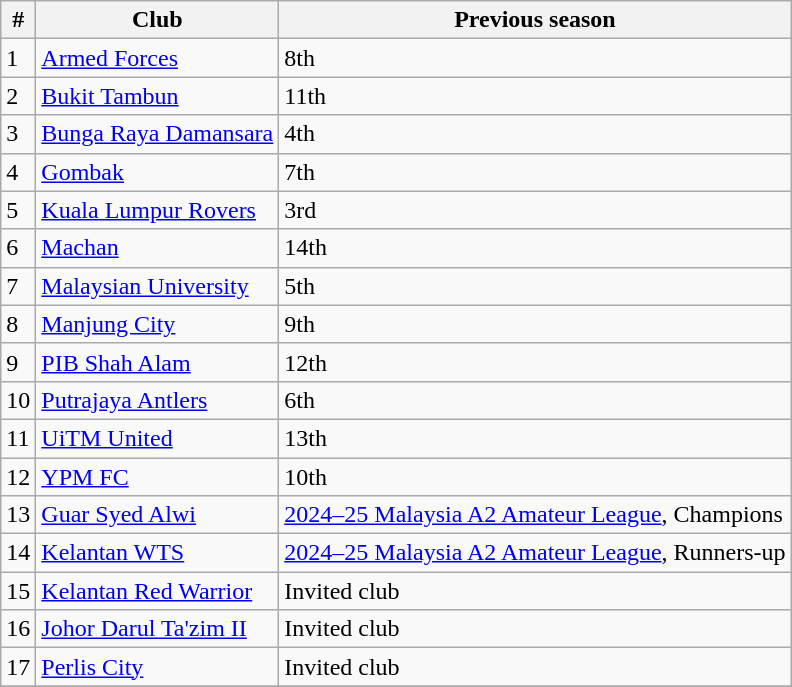<table class="wikitable sortable">
<tr>
<th Align=Left>#</th>
<th Align=Left>Club</th>
<th data-sort-type="number">Previous season</th>
</tr>
<tr>
<td VAlign=Top>1</td>
<td VAlign=Top> <a href='#'>Armed Forces</a></td>
<td VAlign=Top>8th</td>
</tr>
<tr>
<td VAlign=Top>2</td>
<td VAlign=Top> <a href='#'>Bukit Tambun</a></td>
<td VAlign=Top>11th</td>
</tr>
<tr>
<td VAlign=Top>3</td>
<td VAlign=Top> <a href='#'>Bunga Raya Damansara</a></td>
<td VAlign=Top>4th</td>
</tr>
<tr>
<td VAlign=Top>4</td>
<td VAlign=Top> <a href='#'>Gombak</a></td>
<td VAlign=Top>7th</td>
</tr>
<tr>
<td VAlign=Top>5</td>
<td VAlign=Top> <a href='#'>Kuala Lumpur Rovers</a></td>
<td VAlign=Top>3rd</td>
</tr>
<tr>
<td VAlign=Top>6</td>
<td VAlign=Top> <a href='#'>Machan</a></td>
<td VAlign=Top>14th</td>
</tr>
<tr>
<td VAlign=Top>7</td>
<td VAlign=Top> <a href='#'>Malaysian University</a></td>
<td VAlign=Top>5th</td>
</tr>
<tr>
<td VAlign=Top>8</td>
<td VAlign=Top> <a href='#'>Manjung City</a></td>
<td VAlign=Top>9th</td>
</tr>
<tr>
<td VAlign=Top>9</td>
<td VAlign=Top> <a href='#'>PIB Shah Alam</a></td>
<td VAlign=Top>12th</td>
</tr>
<tr>
<td VAlign=Top>10</td>
<td VAlign=Top> <a href='#'>Putrajaya Antlers</a></td>
<td VAlign=Top>6th</td>
</tr>
<tr>
<td VAlign=Top>11</td>
<td VAlign=Top> <a href='#'>UiTM United</a></td>
<td VAlign=Top>13th</td>
</tr>
<tr>
<td VAlign=Top>12</td>
<td VAlign=Top> <a href='#'>YPM FC</a></td>
<td VAlign=Top>10th</td>
</tr>
<tr>
<td VAlign=Top>13</td>
<td VAlign=Top> <a href='#'>Guar Syed Alwi</a></td>
<td VAlign=Top><a href='#'>2024–25 Malaysia A2 Amateur League</a>, Champions</td>
</tr>
<tr>
<td VAlign=Top>14</td>
<td VAlign=Top> <a href='#'>Kelantan WTS</a></td>
<td VAlign=Top><a href='#'>2024–25 Malaysia A2 Amateur League</a>, Runners-up</td>
</tr>
<tr>
<td VAlign=Top>15</td>
<td VAlign=Top> <a href='#'>Kelantan Red Warrior</a></td>
<td VAlign=Top>Invited club</td>
</tr>
<tr>
<td VAlign=Top>16</td>
<td VAlign=Top> <a href='#'>Johor Darul Ta'zim II</a></td>
<td VAlign=Top>Invited club</td>
</tr>
<tr>
<td VAlign=Top>17</td>
<td VAlign=Top> <a href='#'>Perlis City</a></td>
<td VAlign=Top>Invited club</td>
</tr>
<tr>
</tr>
</table>
